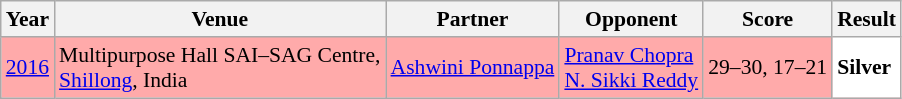<table class="sortable wikitable" style="font-size: 90%;">
<tr>
<th>Year</th>
<th>Venue</th>
<th>Partner</th>
<th>Opponent</th>
<th>Score</th>
<th>Result</th>
</tr>
<tr style="background:#FFAAAA">
<td align="center"><a href='#'>2016</a></td>
<td align="left">Multipurpose Hall SAI–SAG Centre,<br><a href='#'>Shillong</a>, India</td>
<td align="left"> <a href='#'>Ashwini Ponnappa</a></td>
<td align="left"> <a href='#'>Pranav Chopra</a><br> <a href='#'>N. Sikki Reddy</a></td>
<td align="left">29–30, 17–21</td>
<td style="text-align:left; background:white"> <strong>Silver</strong></td>
</tr>
</table>
